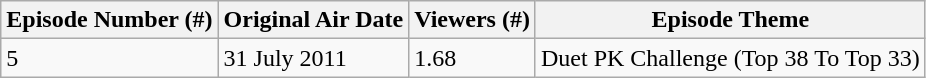<table class="wikitable">
<tr>
<th>Episode Number (#)</th>
<th>Original Air Date</th>
<th>Viewers (#)</th>
<th>Episode Theme</th>
</tr>
<tr>
<td>5</td>
<td>31 July 2011</td>
<td>1.68</td>
<td>Duet PK Challenge (Top 38 To Top 33)</td>
</tr>
</table>
